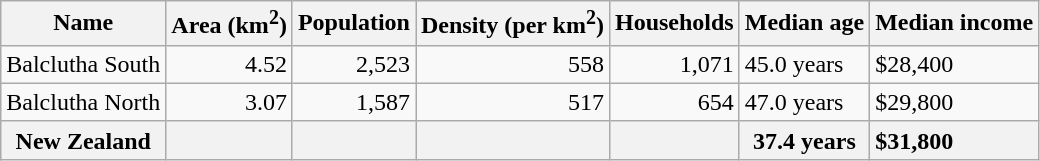<table class="wikitable">
<tr>
<th>Name</th>
<th>Area (km<sup>2</sup>)</th>
<th>Population</th>
<th>Density (per km<sup>2</sup>)</th>
<th>Households</th>
<th>Median age</th>
<th>Median income</th>
</tr>
<tr>
<td>Balclutha South</td>
<td style="text-align:right;">4.52</td>
<td style="text-align:right;">2,523</td>
<td style="text-align:right;">558</td>
<td style="text-align:right;">1,071</td>
<td>45.0 years</td>
<td>$28,400</td>
</tr>
<tr>
<td>Balclutha North</td>
<td style="text-align:right;">3.07</td>
<td style="text-align:right;">1,587</td>
<td style="text-align:right;">517</td>
<td style="text-align:right;">654</td>
<td>47.0 years</td>
<td>$29,800</td>
</tr>
<tr>
<th>New Zealand</th>
<th></th>
<th></th>
<th></th>
<th></th>
<th>37.4 years</th>
<th style="text-align:left;">$31,800</th>
</tr>
</table>
